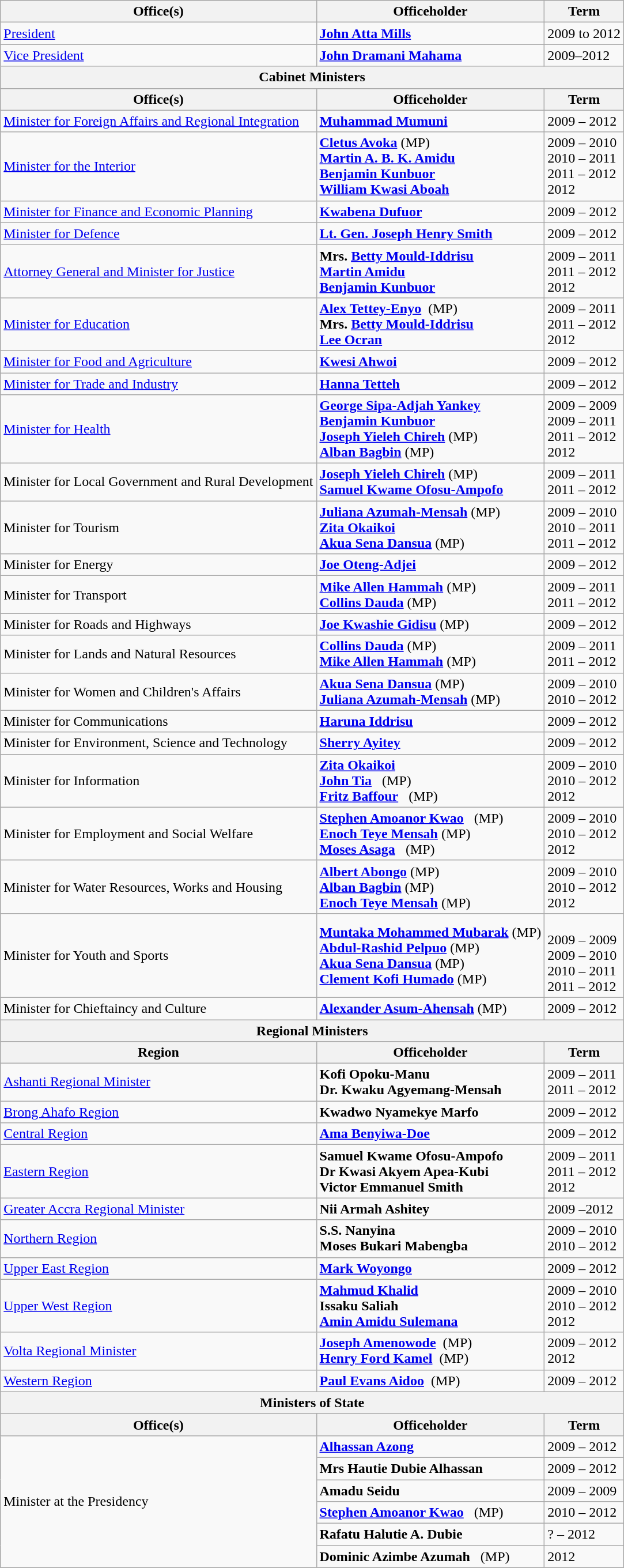<table class="wikitable">
<tr>
<th>Office(s)</th>
<th>Officeholder</th>
<th>Term</th>
</tr>
<tr>
<td><a href='#'>President</a></td>
<td><strong><a href='#'>John Atta Mills</a></strong></td>
<td>2009 to 2012</td>
</tr>
<tr>
<td><a href='#'>Vice President</a></td>
<td><strong><a href='#'>John Dramani Mahama</a></strong></td>
<td>2009–2012</td>
</tr>
<tr>
<th colspan=3 bgcolor=ccccff>Cabinet Ministers</th>
</tr>
<tr>
<th>Office(s)</th>
<th>Officeholder</th>
<th>Term</th>
</tr>
<tr>
<td><a href='#'>Minister for Foreign Affairs and Regional Integration</a></td>
<td><strong><a href='#'>Muhammad Mumuni</a></strong></td>
<td>2009 – 2012</td>
</tr>
<tr>
<td><a href='#'>Minister for the Interior</a></td>
<td><strong><a href='#'>Cletus Avoka</a></strong> (MP)<br><strong><a href='#'>Martin A. B. K. Amidu</a></strong><br><strong><a href='#'>Benjamin Kunbuor</a></strong><br><strong><a href='#'>William Kwasi Aboah</a></strong></td>
<td>2009 – 2010<br>2010 – 2011<br>2011  – 2012<br>2012</td>
</tr>
<tr>
<td><a href='#'>Minister for Finance and Economic Planning</a></td>
<td><strong><a href='#'>Kwabena Dufuor</a></strong></td>
<td>2009 – 2012</td>
</tr>
<tr>
<td><a href='#'>Minister for Defence</a></td>
<td><strong><a href='#'>Lt. Gen. Joseph Henry Smith</a></strong></td>
<td>2009 – 2012</td>
</tr>
<tr>
<td><a href='#'>Attorney General and Minister for Justice</a></td>
<td><strong> Mrs. <a href='#'>Betty Mould-Iddrisu</a></strong><br><strong><a href='#'>Martin Amidu</a></strong><br><strong><a href='#'>Benjamin Kunbuor</a></strong></td>
<td>2009 –  2011<br>2011 – 2012<br>2012</td>
</tr>
<tr>
<td><a href='#'>Minister for Education</a></td>
<td><strong><a href='#'>Alex Tettey-Enyo</a></strong>  (MP)<br><strong> Mrs. <a href='#'>Betty Mould-Iddrisu</a></strong><br><strong><a href='#'>Lee Ocran</a></strong></td>
<td>2009 – 2011<br>2011 – 2012<br>2012</td>
</tr>
<tr>
<td><a href='#'>Minister for Food and Agriculture</a></td>
<td><strong><a href='#'>Kwesi Ahwoi</a></strong></td>
<td>2009 – 2012</td>
</tr>
<tr>
<td><a href='#'>Minister for Trade and Industry</a></td>
<td><strong><a href='#'>Hanna Tetteh</a></strong></td>
<td>2009 – 2012</td>
</tr>
<tr>
<td><a href='#'>Minister for Health</a></td>
<td><strong><a href='#'>George Sipa-Adjah Yankey</a></strong><br><strong><a href='#'>Benjamin Kunbuor</a></strong><br><strong><a href='#'>Joseph Yieleh Chireh</a></strong> (MP)<br><strong><a href='#'>Alban Bagbin</a></strong> (MP)</td>
<td>2009 – 2009<br>2009 – 2011<br>2011 – 2012<br>2012</td>
</tr>
<tr>
<td>Minister for Local Government and Rural Development</td>
<td><strong><a href='#'>Joseph Yieleh Chireh</a></strong> (MP)<br><strong><a href='#'>Samuel Kwame Ofosu-Ampofo</a></strong></td>
<td>2009 – 2011<br>2011 – 2012</td>
</tr>
<tr>
<td>Minister for Tourism</td>
<td><strong><a href='#'>Juliana Azumah-Mensah</a></strong> (MP)<br><strong><a href='#'>Zita Okaikoi</a></strong><br><strong><a href='#'>Akua Sena Dansua</a></strong> (MP)</td>
<td>2009 – 2010<br>2010 – 2011<br>2011 – 2012</td>
</tr>
<tr>
<td>Minister for Energy</td>
<td><strong><a href='#'>Joe Oteng-Adjei</a></strong></td>
<td>2009 – 2012</td>
</tr>
<tr>
<td>Minister for Transport</td>
<td><strong><a href='#'>Mike Allen Hammah</a></strong> (MP)<br><strong><a href='#'>Collins Dauda</a></strong> (MP)</td>
<td>2009 – 2011<br>2011 – 2012</td>
</tr>
<tr>
<td>Minister for Roads and Highways</td>
<td><strong><a href='#'>Joe Kwashie Gidisu</a></strong> (MP)</td>
<td>2009 – 2012</td>
</tr>
<tr>
<td>Minister for Lands and Natural Resources</td>
<td><strong><a href='#'>Collins Dauda</a></strong> (MP)<br><strong><a href='#'>Mike Allen Hammah</a></strong> (MP)</td>
<td>2009 – 2011<br>2011 – 2012</td>
</tr>
<tr>
<td>Minister for Women and Children's Affairs</td>
<td><strong><a href='#'>Akua Sena Dansua</a></strong> (MP)<br><strong><a href='#'>Juliana Azumah-Mensah</a></strong> (MP)</td>
<td>2009 – 2010<br>2010 – 2012</td>
</tr>
<tr>
<td>Minister for Communications</td>
<td><strong><a href='#'>Haruna Iddrisu</a></strong></td>
<td>2009 – 2012</td>
</tr>
<tr>
<td>Minister for Environment, Science and Technology</td>
<td><strong><a href='#'>Sherry Ayitey</a></strong></td>
<td>2009 – 2012</td>
</tr>
<tr>
<td>Minister for Information</td>
<td><strong><a href='#'>Zita Okaikoi</a></strong><br><strong><a href='#'>John Tia</a></strong>   (MP)<br><strong><a href='#'>Fritz Baffour</a></strong>   (MP)</td>
<td>2009 – 2010<br>2010 – 2012<br>2012</td>
</tr>
<tr>
<td>Minister for Employment and Social Welfare</td>
<td><strong><a href='#'>Stephen Amoanor Kwao</a></strong>   (MP)<br><strong><a href='#'>Enoch Teye Mensah</a></strong> (MP)<br><strong><a href='#'>Moses Asaga</a></strong>   (MP)</td>
<td>2009 – 2010<br>2010 – 2012<br>2012</td>
</tr>
<tr>
<td>Minister for Water Resources, Works and Housing</td>
<td><strong><a href='#'>Albert Abongo</a></strong> (MP)<br><strong><a href='#'>Alban Bagbin</a></strong> (MP)<br><strong><a href='#'>Enoch Teye Mensah</a></strong> (MP)</td>
<td>2009 – 2010<br>2010 – 2012<br>2012</td>
</tr>
<tr>
<td>Minister for Youth and Sports</td>
<td><strong><a href='#'>Muntaka Mohammed Mubarak</a></strong> (MP)<br><strong><a href='#'>Abdul-Rashid Pelpuo</a></strong> (MP)<br><strong><a href='#'>Akua Sena Dansua</a></strong> (MP)<br><strong><a href='#'>Clement Kofi Humado</a></strong> (MP)</td>
<td><br>2009 – 2009<br>2009 – 2010<br>2010 – 2011<br>2011 – 2012</td>
</tr>
<tr>
<td>Minister for Chieftaincy and Culture</td>
<td><strong><a href='#'>Alexander Asum-Ahensah</a></strong> (MP)</td>
<td>2009 – 2012</td>
</tr>
<tr>
<th colspan=3 bgcolor=ccccff>Regional Ministers</th>
</tr>
<tr>
<th>Region</th>
<th>Officeholder</th>
<th>Term</th>
</tr>
<tr>
<td><a href='#'>Ashanti Regional Minister</a></td>
<td><strong>Kofi Opoku-Manu</strong><br><strong>Dr. Kwaku Agyemang-Mensah</strong></td>
<td>2009 – 2011<br>2011 – 2012</td>
</tr>
<tr>
<td><a href='#'>Brong Ahafo Region</a></td>
<td><strong>Kwadwo Nyamekye Marfo</strong></td>
<td>2009 – 2012</td>
</tr>
<tr>
<td><a href='#'>Central Region</a></td>
<td><strong><a href='#'>Ama Benyiwa-Doe</a></strong></td>
<td>2009 – 2012</td>
</tr>
<tr>
<td><a href='#'>Eastern Region</a></td>
<td><strong>Samuel Kwame Ofosu-Ampofo</strong><br><strong>Dr Kwasi Akyem Apea-Kubi</strong><br><strong>Victor Emmanuel Smith</strong></td>
<td>2009 – 2011<br>2011 – 2012<br>2012</td>
</tr>
<tr>
<td><a href='#'>Greater Accra Regional Minister</a></td>
<td><strong>Nii Armah Ashitey</strong></td>
<td>2009 –2012</td>
</tr>
<tr>
<td><a href='#'>Northern Region</a></td>
<td><strong>S.S. Nanyina</strong><br><strong>Moses Bukari  Mabengba</strong></td>
<td>2009 – 2010<br>2010 – 2012</td>
</tr>
<tr>
<td><a href='#'>Upper East Region</a></td>
<td><strong><a href='#'>Mark Woyongo</a></strong></td>
<td>2009 – 2012</td>
</tr>
<tr>
<td><a href='#'>Upper West Region</a></td>
<td><strong><a href='#'>Mahmud Khalid</a></strong><br><strong>Issaku Saliah</strong><br><strong><a href='#'>Amin Amidu Sulemana</a></strong></td>
<td>2009 – 2010<br>2010 – 2012<br>2012</td>
</tr>
<tr>
<td><a href='#'>Volta Regional Minister</a></td>
<td><strong><a href='#'>Joseph Amenowode</a></strong>  (MP)<br><strong><a href='#'>Henry Ford Kamel</a></strong>  (MP)</td>
<td>2009 – 2012<br>2012</td>
</tr>
<tr>
<td><a href='#'>Western Region</a></td>
<td><strong><a href='#'>Paul Evans Aidoo</a></strong>  (MP)</td>
<td>2009 – 2012</td>
</tr>
<tr>
<th colspan=3 bgcolor=ccccff>Ministers of State</th>
</tr>
<tr>
<th>Office(s)</th>
<th>Officeholder</th>
<th>Term</th>
</tr>
<tr>
<td rowspan=6>Minister at the Presidency</td>
<td><strong><a href='#'>Alhassan Azong</a></strong></td>
<td>2009 – 2012</td>
</tr>
<tr>
<td><strong>Mrs Hautie Dubie Alhassan</strong></td>
<td>2009 – 2012</td>
</tr>
<tr>
<td><strong>Amadu Seidu</strong></td>
<td>2009 – 2009</td>
</tr>
<tr>
<td><strong><a href='#'>Stephen Amoanor Kwao</a></strong>   (MP)</td>
<td>2010 – 2012</td>
</tr>
<tr>
<td><strong>Rafatu Halutie A. Dubie</strong></td>
<td>? – 2012</td>
</tr>
<tr>
<td><strong>Dominic Azimbe Azumah</strong>   (MP)</td>
<td>2012</td>
</tr>
<tr>
</tr>
</table>
